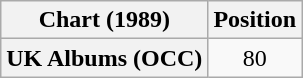<table class="wikitable plainrowheaders" style="text-align:center;">
<tr>
<th>Chart (1989)</th>
<th>Position</th>
</tr>
<tr>
<th scope="row">UK Albums (OCC)</th>
<td>80</td>
</tr>
</table>
